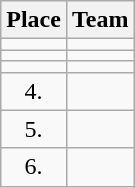<table class="wikitable">
<tr>
<th>Place</th>
<th>Team</th>
</tr>
<tr>
<td align="center"></td>
<td></td>
</tr>
<tr>
<td align="center"></td>
<td></td>
</tr>
<tr>
<td align="center"></td>
<td></td>
</tr>
<tr>
<td align="center">4.</td>
<td></td>
</tr>
<tr>
<td align="center">5.</td>
<td></td>
</tr>
<tr>
<td align="center">6.</td>
<td></td>
</tr>
</table>
